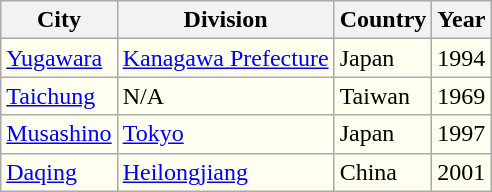<table class="wikitable" border="1" style="font-size:100%; background:#FFFFEF; float:left;">
<tr>
<th>City</th>
<th>Division</th>
<th>Country</th>
<th>Year</th>
</tr>
<tr>
<td><a href='#'>Yugawara</a></td>
<td><a href='#'>Kanagawa Prefecture</a></td>
<td>Japan</td>
<td>1994</td>
</tr>
<tr>
<td><a href='#'>Taichung</a></td>
<td>N/A</td>
<td>Taiwan</td>
<td>1969</td>
</tr>
<tr>
<td><a href='#'>Musashino</a></td>
<td><a href='#'>Tokyo</a></td>
<td>Japan</td>
<td>1997</td>
</tr>
<tr>
<td><a href='#'>Daqing</a></td>
<td><a href='#'>Heilongjiang</a></td>
<td>China</td>
<td>2001</td>
</tr>
</table>
